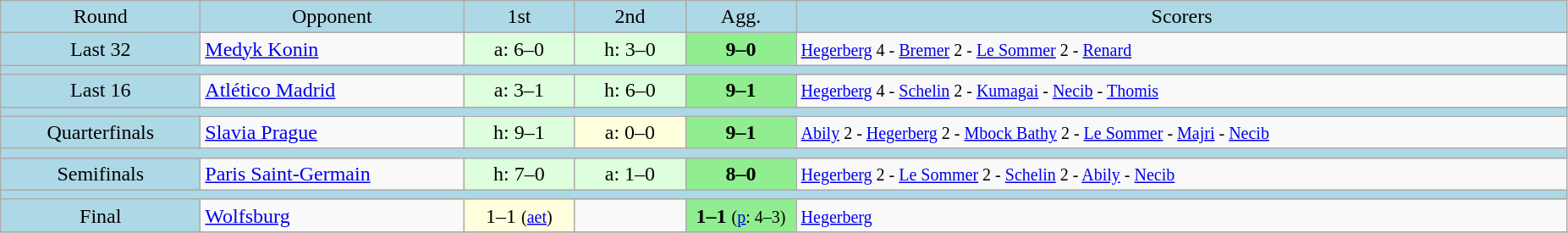<table class="wikitable" style="text-align:center">
<tr bgcolor=lightblue>
<td width=150px>Round</td>
<td width=200px>Opponent</td>
<td width=80px>1st</td>
<td width=80px>2nd</td>
<td width=80px>Agg.</td>
<td width=600px>Scorers</td>
</tr>
<tr>
<td bgcolor=lightblue>Last 32</td>
<td align=left> <a href='#'>Medyk Konin</a></td>
<td bgcolor="#ddffdd">a: 6–0</td>
<td bgcolor="#ddffdd">h: 3–0</td>
<td bgcolor=lightgreen><strong>9–0</strong></td>
<td align=left><small><a href='#'>Hegerberg</a> 4 - <a href='#'>Bremer</a> 2 - <a href='#'>Le Sommer</a> 2 - <a href='#'>Renard</a></small></td>
</tr>
<tr bgcolor=lightblue>
<td colspan=6></td>
</tr>
<tr>
<td bgcolor=lightblue>Last 16</td>
<td align=left> <a href='#'>Atlético Madrid</a></td>
<td bgcolor="#ddffdd">a: 3–1</td>
<td bgcolor="#ddffdd">h: 6–0</td>
<td bgcolor=lightgreen><strong>9–1</strong></td>
<td align=left><small><a href='#'>Hegerberg</a> 4 - <a href='#'>Schelin</a> 2 - <a href='#'>Kumagai</a> - <a href='#'>Necib</a> - <a href='#'>Thomis</a></small></td>
</tr>
<tr bgcolor=lightblue>
<td colspan=6></td>
</tr>
<tr>
<td bgcolor=lightblue>Quarterfinals</td>
<td align=left> <a href='#'>Slavia Prague</a></td>
<td bgcolor="#ddffdd">h: 9–1</td>
<td bgcolor="#ffffdd">a: 0–0</td>
<td bgcolor=lightgreen><strong>9–1</strong></td>
<td align=left><small><a href='#'>Abily</a> 2 - <a href='#'>Hegerberg</a> 2 - <a href='#'>Mbock Bathy</a> 2 - <a href='#'>Le Sommer</a> - <a href='#'>Majri</a> - <a href='#'>Necib</a></small></td>
</tr>
<tr bgcolor=lightblue>
<td colspan=6></td>
</tr>
<tr>
<td bgcolor=lightblue>Semifinals</td>
<td align=left> <a href='#'>Paris Saint-Germain</a></td>
<td bgcolor="#ddffdd">h: 7–0</td>
<td bgcolor="#ddffdd">a: 1–0</td>
<td bgcolor=lightgreen><strong>8–0</strong></td>
<td align=left><small><a href='#'>Hegerberg</a> 2 - <a href='#'>Le Sommer</a> 2 - <a href='#'>Schelin</a> 2 - <a href='#'>Abily</a> - <a href='#'>Necib</a></small></td>
</tr>
<tr bgcolor=lightblue>
<td colspan=6></td>
</tr>
<tr>
<td bgcolor=lightblue>Final</td>
<td align=left> <a href='#'>Wolfsburg</a></td>
<td bgcolor="#ffffdd">1–1 <small>(<a href='#'>aet</a>)</small></td>
<td></td>
<td bgcolor=lightgreen><strong>1–1</strong> <small>(<a href='#'>p</a>: 4–3)</small></td>
<td align=left><small><a href='#'>Hegerberg</a></small></td>
</tr>
<tr>
</tr>
</table>
